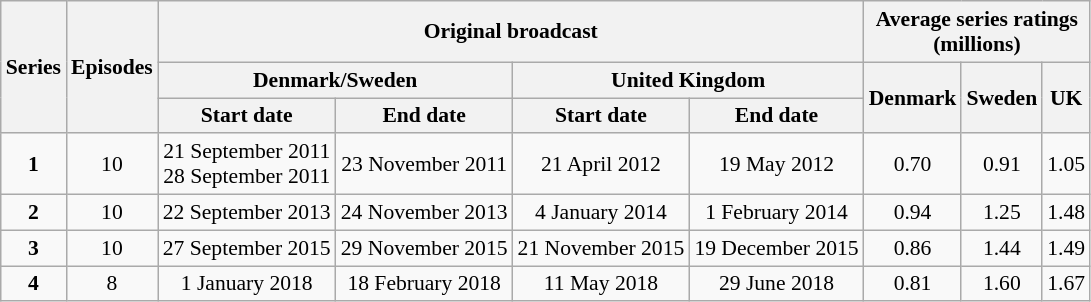<table class="wikitable" style="text-align:center; font-size:90%">
<tr>
<th rowspan=3>Series</th>
<th rowspan=3>Episodes</th>
<th colspan=4>Original broadcast</th>
<th colspan=3>Average series ratings<br>(millions)</th>
</tr>
<tr>
<th colspan=2>Denmark/Sweden</th>
<th colspan=2>United Kingdom</th>
<th rowspan=2>Denmark</th>
<th rowspan=2>Sweden</th>
<th rowspan=2>UK</th>
</tr>
<tr>
<th>Start date</th>
<th>End date</th>
<th>Start date</th>
<th>End date</th>
</tr>
<tr>
<td><strong>1</strong></td>
<td>10</td>
<td>21 September 2011 <br>28 September 2011 </td>
<td>23 November 2011</td>
<td>21 April 2012</td>
<td>19 May 2012</td>
<td>0.70</td>
<td>0.91</td>
<td>1.05</td>
</tr>
<tr>
<td><strong>2</strong></td>
<td>10</td>
<td>22 September 2013</td>
<td>24 November 2013</td>
<td>4 January 2014</td>
<td>1 February 2014</td>
<td>0.94</td>
<td>1.25</td>
<td>1.48</td>
</tr>
<tr>
<td><strong>3</strong></td>
<td>10</td>
<td>27 September 2015</td>
<td>29 November 2015</td>
<td>21 November 2015</td>
<td>19 December 2015</td>
<td>0.86</td>
<td>1.44</td>
<td>1.49</td>
</tr>
<tr>
<td><strong>4</strong></td>
<td>8</td>
<td>1 January 2018</td>
<td>18 February 2018</td>
<td>11 May 2018</td>
<td>29 June 2018</td>
<td>0.81</td>
<td>1.60</td>
<td>1.67</td>
</tr>
</table>
